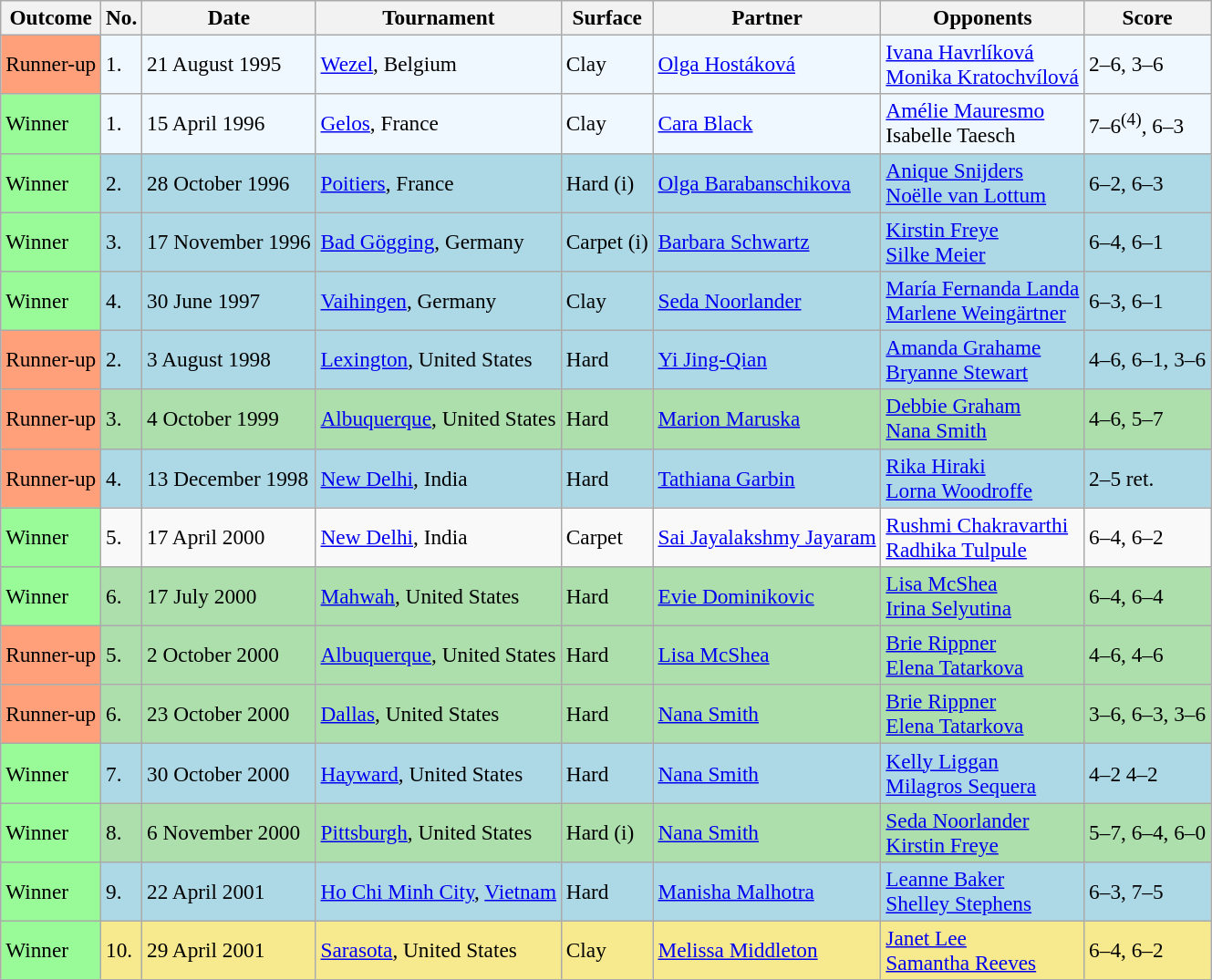<table class="sortable wikitable" style=font-size:97%>
<tr>
<th>Outcome</th>
<th>No.</th>
<th>Date</th>
<th>Tournament</th>
<th>Surface</th>
<th>Partner</th>
<th>Opponents</th>
<th>Score</th>
</tr>
<tr style="background:#f0f8ff;">
<td style="background:#ffa07a;">Runner-up</td>
<td>1.</td>
<td>21 August 1995</td>
<td><a href='#'>Wezel</a>, Belgium</td>
<td>Clay</td>
<td> <a href='#'>Olga Hostáková</a></td>
<td> <a href='#'>Ivana Havrlíková</a> <br>  <a href='#'>Monika Kratochvílová</a></td>
<td>2–6, 3–6</td>
</tr>
<tr style="background:#f0f8ff;">
<td style="background:#98fb98;">Winner</td>
<td>1.</td>
<td>15 April 1996</td>
<td><a href='#'>Gelos</a>, France</td>
<td>Clay</td>
<td> <a href='#'>Cara Black</a></td>
<td> <a href='#'>Amélie Mauresmo</a> <br>  Isabelle Taesch</td>
<td>7–6<sup>(4)</sup>, 6–3</td>
</tr>
<tr style="background:lightblue;">
<td style="background:#98fb98;">Winner</td>
<td>2.</td>
<td>28 October 1996</td>
<td><a href='#'>Poitiers</a>, France</td>
<td>Hard (i)</td>
<td> <a href='#'>Olga Barabanschikova</a></td>
<td> <a href='#'>Anique Snijders</a> <br>  <a href='#'>Noëlle van Lottum</a></td>
<td>6–2, 6–3</td>
</tr>
<tr style="background:lightblue;">
<td style="background:#98fb98;">Winner</td>
<td>3.</td>
<td>17 November 1996</td>
<td><a href='#'>Bad Gögging</a>, Germany</td>
<td>Carpet (i)</td>
<td> <a href='#'>Barbara Schwartz</a></td>
<td> <a href='#'>Kirstin Freye</a> <br>  <a href='#'>Silke Meier</a></td>
<td>6–4, 6–1</td>
</tr>
<tr style="background:lightblue;">
<td style="background:#98fb98;">Winner</td>
<td>4.</td>
<td>30 June 1997</td>
<td><a href='#'>Vaihingen</a>, Germany</td>
<td>Clay</td>
<td> <a href='#'>Seda Noorlander</a></td>
<td> <a href='#'>María Fernanda Landa</a> <br>  <a href='#'>Marlene Weingärtner</a></td>
<td>6–3, 6–1</td>
</tr>
<tr style="background:lightblue;">
<td style="background:#ffa07a;">Runner-up</td>
<td>2.</td>
<td>3 August 1998</td>
<td><a href='#'>Lexington</a>, United States</td>
<td>Hard</td>
<td> <a href='#'>Yi Jing-Qian</a></td>
<td> <a href='#'>Amanda Grahame</a> <br>  <a href='#'>Bryanne Stewart</a></td>
<td>4–6, 6–1, 3–6</td>
</tr>
<tr style="background:#addfad;">
<td style="background:#ffa07a;">Runner-up</td>
<td>3.</td>
<td>4 October 1999</td>
<td><a href='#'>Albuquerque</a>, United States</td>
<td>Hard</td>
<td> <a href='#'>Marion Maruska</a></td>
<td> <a href='#'>Debbie Graham</a> <br>  <a href='#'>Nana Smith</a></td>
<td>4–6, 5–7</td>
</tr>
<tr style="background:lightblue;">
<td style="background:#ffa07a;">Runner-up</td>
<td>4.</td>
<td>13 December 1998</td>
<td><a href='#'>New Delhi</a>, India</td>
<td>Hard</td>
<td> <a href='#'>Tathiana Garbin</a></td>
<td> <a href='#'>Rika Hiraki</a>  <br>  <a href='#'>Lorna Woodroffe</a></td>
<td>2–5 ret.</td>
</tr>
<tr>
<td style="background:#98fb98;">Winner</td>
<td>5.</td>
<td>17 April 2000</td>
<td><a href='#'>New Delhi</a>, India</td>
<td>Carpet</td>
<td> <a href='#'>Sai Jayalakshmy Jayaram</a></td>
<td> <a href='#'>Rushmi Chakravarthi</a>  <br>  <a href='#'>Radhika Tulpule</a></td>
<td>6–4, 6–2</td>
</tr>
<tr style="background:#addfad;">
<td style="background:#98fb98;">Winner</td>
<td>6.</td>
<td>17 July 2000</td>
<td><a href='#'>Mahwah</a>, United States</td>
<td>Hard</td>
<td> <a href='#'>Evie Dominikovic</a></td>
<td> <a href='#'>Lisa McShea</a>  <br>  <a href='#'>Irina Selyutina</a></td>
<td>6–4, 6–4</td>
</tr>
<tr style="background:#addfad;">
<td style="background:#ffa07a;">Runner-up</td>
<td>5.</td>
<td>2 October 2000</td>
<td><a href='#'>Albuquerque</a>, United States</td>
<td>Hard</td>
<td> <a href='#'>Lisa McShea</a></td>
<td> <a href='#'>Brie Rippner</a> <br>  <a href='#'>Elena Tatarkova</a></td>
<td>4–6, 4–6</td>
</tr>
<tr style="background:#addfad;">
<td style="background:#ffa07a;">Runner-up</td>
<td>6.</td>
<td>23 October 2000</td>
<td><a href='#'>Dallas</a>, United States</td>
<td>Hard</td>
<td> <a href='#'>Nana Smith</a></td>
<td> <a href='#'>Brie Rippner</a> <br>  <a href='#'>Elena Tatarkova</a></td>
<td>3–6, 6–3, 3–6</td>
</tr>
<tr style="background:lightblue;">
<td style="background:#98fb98;">Winner</td>
<td>7.</td>
<td>30 October 2000</td>
<td><a href='#'>Hayward</a>, United States</td>
<td>Hard</td>
<td> <a href='#'>Nana Smith</a></td>
<td> <a href='#'>Kelly Liggan</a> <br>  <a href='#'>Milagros Sequera</a></td>
<td>4–2 4–2</td>
</tr>
<tr style="background:#addfad;">
<td style="background:#98fb98;">Winner</td>
<td>8.</td>
<td>6 November 2000</td>
<td><a href='#'>Pittsburgh</a>, United States</td>
<td>Hard (i)</td>
<td> <a href='#'>Nana Smith</a></td>
<td> <a href='#'>Seda Noorlander</a> <br>  <a href='#'>Kirstin Freye</a></td>
<td>5–7, 6–4, 6–0</td>
</tr>
<tr style="background:lightblue;">
<td style="background:#98fb98;">Winner</td>
<td>9.</td>
<td>22 April 2001</td>
<td><a href='#'>Ho Chi Minh City</a>, <a href='#'>Vietnam</a></td>
<td>Hard</td>
<td> <a href='#'>Manisha Malhotra</a></td>
<td> <a href='#'>Leanne Baker</a><br> <a href='#'>Shelley Stephens</a></td>
<td>6–3, 7–5</td>
</tr>
<tr style="background:#f7e98e;">
<td style="background:#98fb98;">Winner</td>
<td>10.</td>
<td>29 April 2001</td>
<td><a href='#'>Sarasota</a>, United States</td>
<td>Clay</td>
<td> <a href='#'>Melissa Middleton</a></td>
<td> <a href='#'>Janet Lee</a><br> <a href='#'>Samantha Reeves</a></td>
<td>6–4, 6–2</td>
</tr>
</table>
